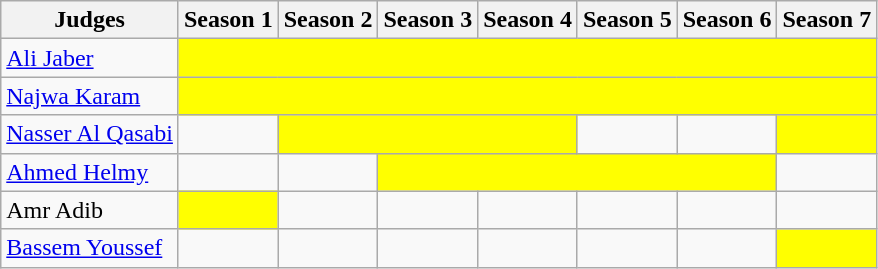<table class="wikitable">
<tr>
<th>Judges</th>
<th>Season 1</th>
<th>Season 2</th>
<th>Season 3</th>
<th>Season 4</th>
<th>Season 5</th>
<th>Season 6</th>
<th>Season 7</th>
</tr>
<tr>
<td><a href='#'>Ali Jaber</a></td>
<td bgcolor="#FFFF00" colspan="7"></td>
</tr>
<tr>
<td><a href='#'>Najwa Karam</a></td>
<td bgcolor="#FFFF00" colspan="7"></td>
</tr>
<tr>
<td><a href='#'>Nasser Al Qasabi</a></td>
<td></td>
<td bgcolor="#FFFF00" colspan="3"></td>
<td></td>
<td></td>
<td bgcolor="#FFFF00" colspan="1"></td>
</tr>
<tr>
<td><a href='#'>Ahmed Helmy</a></td>
<td></td>
<td></td>
<td bgcolor="#FFFF00" colspan="4"></td>
<td></td>
</tr>
<tr>
<td>Amr Adib</td>
<td bgcolor="#FFFF00" colspan="1"></td>
<td></td>
<td></td>
<td></td>
<td></td>
<td></td>
<td></td>
</tr>
<tr>
<td><a href='#'>Bassem Youssef</a></td>
<td></td>
<td></td>
<td></td>
<td></td>
<td></td>
<td></td>
<td bgcolor="#FFFF00" colspan="1"></td>
</tr>
</table>
